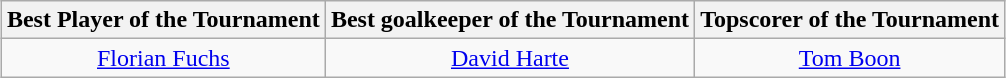<table class="wikitable" style="text-align:center; margin:auto;">
<tr>
<th>Best Player of the Tournament</th>
<th>Best goalkeeper of the Tournament</th>
<th>Topscorer of the Tournament</th>
</tr>
<tr>
<td> <a href='#'>Florian Fuchs</a></td>
<td> <a href='#'>David Harte</a></td>
<td> <a href='#'>Tom Boon</a></td>
</tr>
</table>
